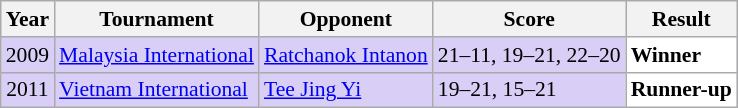<table class="sortable wikitable" style="font-size: 90%">
<tr>
<th>Year</th>
<th>Tournament</th>
<th>Opponent</th>
<th>Score</th>
<th>Result</th>
</tr>
<tr style="background:#D8CEF6">
<td align="center">2009</td>
<td align="left"><a href='#'>Malaysia International</a></td>
<td align="left"> <a href='#'>Ratchanok Intanon</a></td>
<td align="left">21–11, 19–21, 22–20</td>
<td style="text-align:left; background:white"> <strong>Winner</strong></td>
</tr>
<tr style="background:#D8CEF6">
<td align="center">2011</td>
<td align="left"><a href='#'>Vietnam International</a></td>
<td align="left"> <a href='#'>Tee Jing Yi</a></td>
<td align="left">19–21, 15–21</td>
<td style="text-align:left; background:white"> <strong>Runner-up</strong></td>
</tr>
</table>
